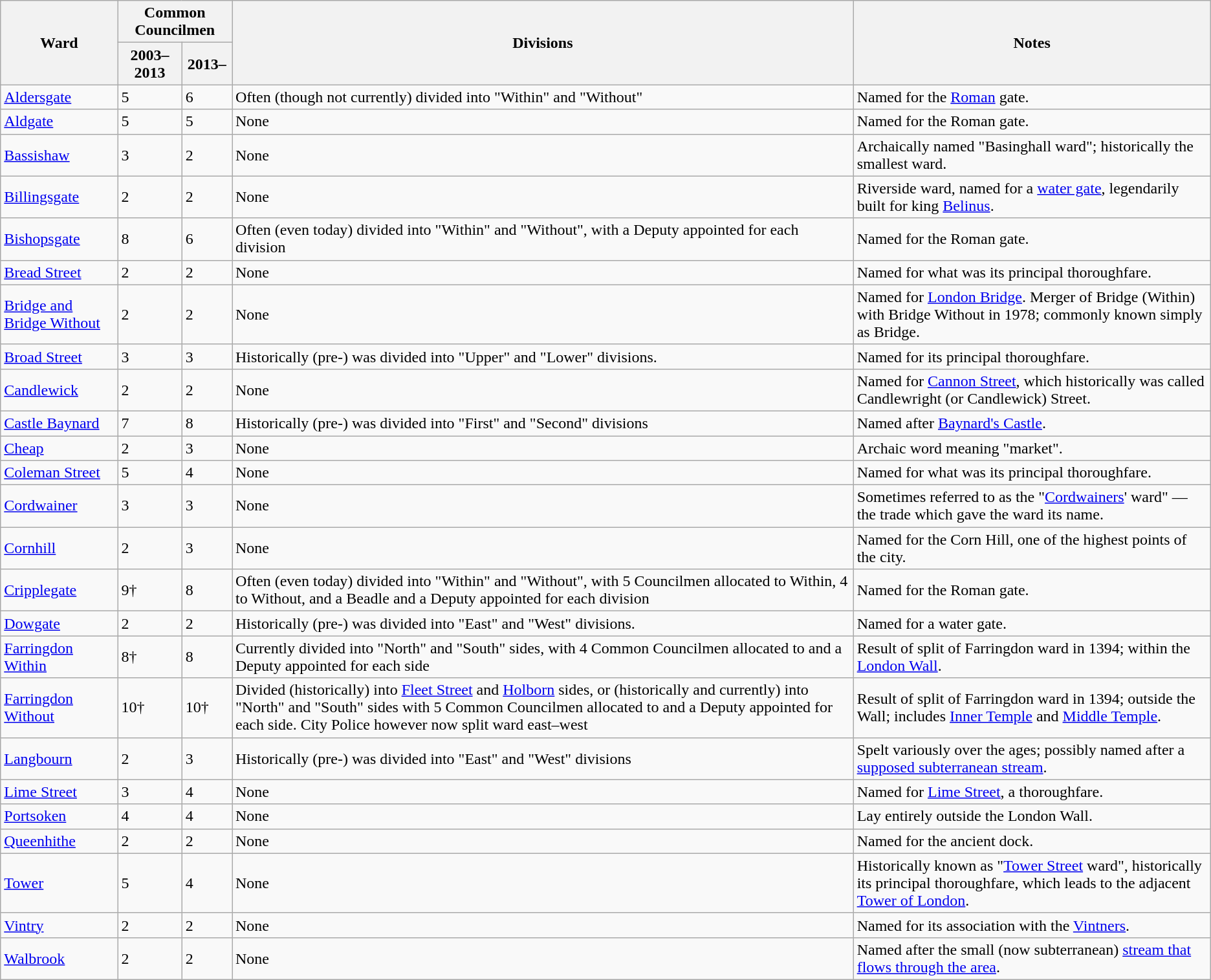<table class="wikitable">
<tr>
<th rowspan=2>Ward</th>
<th colspan=2>Common Councilmen</th>
<th rowspan=2>Divisions</th>
<th rowspan=2>Notes</th>
</tr>
<tr>
<th>2003–2013</th>
<th>2013–</th>
</tr>
<tr>
<td><a href='#'>Aldersgate</a></td>
<td>5</td>
<td>6</td>
<td>Often (though not currently) divided into "Within" and "Without"</td>
<td>Named for the <a href='#'>Roman</a> gate.</td>
</tr>
<tr>
<td><a href='#'>Aldgate</a></td>
<td>5</td>
<td>5</td>
<td>None</td>
<td>Named for the Roman gate.</td>
</tr>
<tr>
<td><a href='#'>Bassishaw</a></td>
<td>3</td>
<td>2</td>
<td>None</td>
<td>Archaically named "Basinghall ward"; historically the smallest ward.</td>
</tr>
<tr>
<td><a href='#'>Billingsgate</a></td>
<td>2</td>
<td>2</td>
<td>None</td>
<td>Riverside ward, named for a <a href='#'>water gate</a>, legendarily built for king <a href='#'>Belinus</a>.</td>
</tr>
<tr>
<td><a href='#'>Bishopsgate</a></td>
<td>8</td>
<td>6</td>
<td>Often (even today) divided into "Within" and "Without", with a Deputy appointed for each division</td>
<td>Named for the Roman gate.</td>
</tr>
<tr>
<td><a href='#'>Bread Street</a></td>
<td>2</td>
<td>2</td>
<td>None</td>
<td>Named for what was its principal thoroughfare.</td>
</tr>
<tr>
<td><a href='#'>Bridge and Bridge Without</a></td>
<td>2</td>
<td>2</td>
<td>None</td>
<td>Named for <a href='#'>London Bridge</a>. Merger of Bridge (Within) with Bridge Without in 1978; commonly known simply as Bridge.</td>
</tr>
<tr>
<td><a href='#'>Broad Street</a></td>
<td>3</td>
<td>3</td>
<td>Historically (pre-) was divided into "Upper" and "Lower" divisions.</td>
<td>Named for its principal thoroughfare.</td>
</tr>
<tr>
<td><a href='#'>Candlewick</a></td>
<td>2</td>
<td>2</td>
<td>None</td>
<td>Named for <a href='#'>Cannon Street</a>, which historically was called Candlewright (or Candlewick) Street.</td>
</tr>
<tr>
<td><a href='#'>Castle Baynard</a></td>
<td>7</td>
<td>8</td>
<td>Historically (pre-) was divided into "First" and "Second" divisions</td>
<td>Named after <a href='#'>Baynard's Castle</a>.</td>
</tr>
<tr>
<td><a href='#'>Cheap</a></td>
<td>2</td>
<td>3</td>
<td>None</td>
<td>Archaic word meaning "market".</td>
</tr>
<tr>
<td><a href='#'>Coleman Street</a></td>
<td>5</td>
<td>4</td>
<td>None</td>
<td>Named for what was its principal thoroughfare.</td>
</tr>
<tr>
<td><a href='#'>Cordwainer</a></td>
<td>3</td>
<td>3</td>
<td>None</td>
<td>Sometimes referred to as the "<a href='#'>Cordwainers</a>' ward" — the trade which gave the ward its name.</td>
</tr>
<tr>
<td><a href='#'>Cornhill</a></td>
<td>2</td>
<td>3</td>
<td>None</td>
<td>Named for the Corn Hill, one of the highest points of the city.</td>
</tr>
<tr>
<td><a href='#'>Cripplegate</a></td>
<td>9†</td>
<td>8</td>
<td>Often (even today) divided into "Within" and "Without", with 5 Councilmen allocated to Within, 4 to Without, and a Beadle and a Deputy appointed for each division</td>
<td>Named for the Roman gate.</td>
</tr>
<tr>
<td><a href='#'>Dowgate</a></td>
<td>2</td>
<td>2</td>
<td>Historically (pre-) was divided into "East" and "West" divisions.</td>
<td>Named for a water gate.</td>
</tr>
<tr>
<td><a href='#'>Farringdon Within</a></td>
<td>8†</td>
<td>8</td>
<td>Currently divided into "North" and "South" sides, with 4 Common Councilmen allocated to and a Deputy appointed for each side</td>
<td>Result of split of Farringdon ward in 1394; within the <a href='#'>London Wall</a>.</td>
</tr>
<tr>
<td><a href='#'>Farringdon Without</a></td>
<td>10†</td>
<td>10†</td>
<td>Divided (historically) into <a href='#'>Fleet Street</a> and <a href='#'>Holborn</a> sides, or (historically and currently) into "North" and "South" sides with 5 Common Councilmen allocated to and a Deputy appointed for each side. City Police however now split ward east–west</td>
<td>Result of split of Farringdon ward in 1394; outside the Wall; includes <a href='#'>Inner Temple</a> and <a href='#'>Middle Temple</a>.</td>
</tr>
<tr>
<td><a href='#'>Langbourn</a></td>
<td>2</td>
<td>3</td>
<td>Historically (pre-) was divided into "East" and "West" divisions</td>
<td>Spelt variously over the ages; possibly named after a <a href='#'>supposed subterranean stream</a>.</td>
</tr>
<tr>
<td><a href='#'>Lime Street</a></td>
<td>3</td>
<td>4</td>
<td>None</td>
<td>Named for <a href='#'>Lime Street</a>, a thoroughfare.</td>
</tr>
<tr>
<td><a href='#'>Portsoken</a></td>
<td>4</td>
<td>4</td>
<td>None</td>
<td>Lay entirely outside the London Wall.</td>
</tr>
<tr>
<td><a href='#'>Queenhithe</a></td>
<td>2</td>
<td>2</td>
<td>None</td>
<td>Named for the ancient dock.</td>
</tr>
<tr>
<td><a href='#'>Tower</a></td>
<td>5</td>
<td>4</td>
<td>None</td>
<td>Historically known as "<a href='#'>Tower Street</a> ward", historically its principal thoroughfare, which leads to the adjacent <a href='#'>Tower of London</a>.</td>
</tr>
<tr>
<td><a href='#'>Vintry</a></td>
<td>2</td>
<td>2</td>
<td>None</td>
<td>Named for its association with the <a href='#'>Vintners</a>.</td>
</tr>
<tr>
<td><a href='#'>Walbrook</a></td>
<td>2</td>
<td>2</td>
<td>None</td>
<td>Named after the small (now subterranean) <a href='#'>stream that flows through the area</a>.</td>
</tr>
</table>
